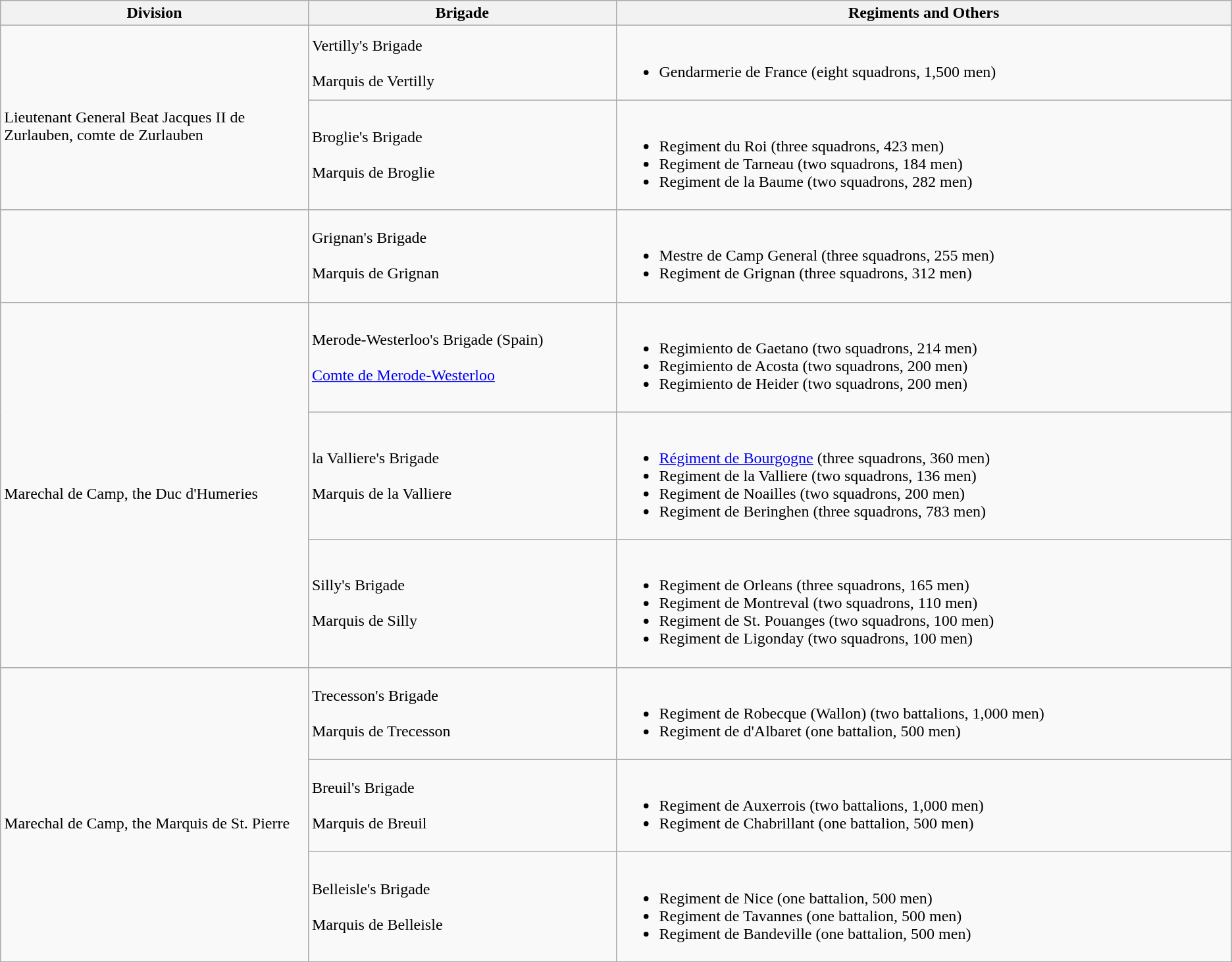<table class="wikitable">
<tr>
<th width=25%>Division</th>
<th width=25%>Brigade</th>
<th>Regiments and Others</th>
</tr>
<tr>
<td rowspan=2><br>Lieutenant General Beat Jacques II de Zurlauben, comte de Zurlauben</td>
<td>Vertilly's Brigade<br><br>
Marquis de Vertilly</td>
<td><br><ul><li>Gendarmerie de France (eight squadrons, 1,500 men)</li></ul></td>
</tr>
<tr>
<td>Broglie's Brigade<br><br>
Marquis de Broglie</td>
<td><br><ul><li>Regiment du Roi (three squadrons, 423 men)</li><li>Regiment de Tarneau (two squadrons, 184 men)</li><li>Regiment de la Baume (two squadrons, 282 men)</li></ul></td>
</tr>
<tr>
<td></td>
<td>Grignan's Brigade<br><br>
Marquis de Grignan</td>
<td><br><ul><li>Mestre de Camp General (three squadrons, 255 men)</li><li>Regiment de Grignan (three squadrons, 312 men)</li></ul></td>
</tr>
<tr>
<td rowspan=3><br>Marechal de Camp, the Duc d'Humeries</td>
<td>Merode-Westerloo's Brigade (Spain)<br><br>
<a href='#'>Comte de Merode-Westerloo</a></td>
<td><br><ul><li>Regimiento de Gaetano (two squadrons, 214 men)</li><li>Regimiento de Acosta (two squadrons, 200 men)</li><li>Regimiento de Heider (two squadrons, 200 men)</li></ul></td>
</tr>
<tr>
<td>la Valliere's Brigade<br><br>
Marquis de la Valliere</td>
<td><br><ul><li><a href='#'>Régiment de Bourgogne</a> (three squadrons, 360 men)</li><li>Regiment de la Valliere (two squadrons, 136 men)</li><li>Regiment de Noailles (two squadrons, 200 men)</li><li>Regiment de Beringhen (three squadrons, 783 men)</li></ul></td>
</tr>
<tr>
<td>Silly's Brigade<br><br>
Marquis de Silly</td>
<td><br><ul><li>Regiment de Orleans (three squadrons, 165 men)</li><li>Regiment de Montreval (two squadrons, 110 men)</li><li>Regiment de St. Pouanges (two squadrons, 100 men)</li><li>Regiment de Ligonday (two squadrons, 100 men)</li></ul></td>
</tr>
<tr>
<td rowspan=3><br>Marechal de Camp, the Marquis de St. Pierre</td>
<td>Trecesson's Brigade<br><br>
Marquis de Trecesson</td>
<td><br><ul><li>Regiment de Robecque (Wallon) (two battalions, 1,000 men)</li><li>Regiment de d'Albaret (one battalion, 500 men)</li></ul></td>
</tr>
<tr>
<td>Breuil's Brigade<br><br>
Marquis de Breuil</td>
<td><br><ul><li>Regiment de Auxerrois (two battalions, 1,000 men)</li><li>Regiment de Chabrillant (one battalion, 500 men)</li></ul></td>
</tr>
<tr>
<td>Belleisle's Brigade<br><br>
Marquis de Belleisle</td>
<td><br><ul><li>Regiment de Nice (one battalion, 500 men)</li><li>Regiment de Tavannes (one battalion, 500 men)</li><li>Regiment de Bandeville (one battalion, 500 men)</li></ul></td>
</tr>
</table>
